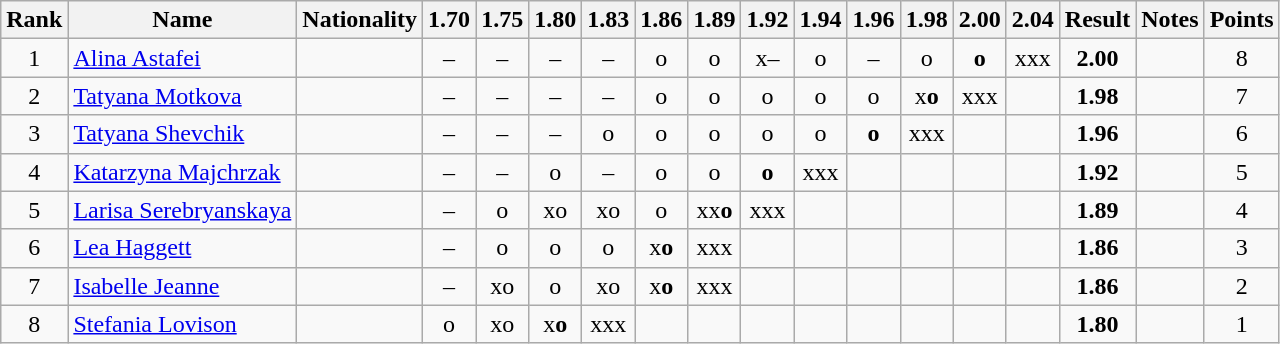<table class="wikitable sortable" style="text-align:center">
<tr>
<th>Rank</th>
<th>Name</th>
<th>Nationality</th>
<th>1.70</th>
<th>1.75</th>
<th>1.80</th>
<th>1.83</th>
<th>1.86</th>
<th>1.89</th>
<th>1.92</th>
<th>1.94</th>
<th>1.96</th>
<th>1.98</th>
<th>2.00</th>
<th>2.04</th>
<th>Result</th>
<th>Notes</th>
<th>Points</th>
</tr>
<tr>
<td>1</td>
<td align=left><a href='#'>Alina Astafei</a></td>
<td align=left></td>
<td>–</td>
<td>–</td>
<td>–</td>
<td>–</td>
<td>o</td>
<td>o</td>
<td>x–</td>
<td>o</td>
<td>–</td>
<td>o</td>
<td><strong>o</strong></td>
<td>xxx</td>
<td><strong>2.00</strong></td>
<td></td>
<td>8</td>
</tr>
<tr>
<td>2</td>
<td align=left><a href='#'>Tatyana Motkova</a></td>
<td align=left></td>
<td>–</td>
<td>–</td>
<td>–</td>
<td>–</td>
<td>o</td>
<td>o</td>
<td>o</td>
<td>o</td>
<td>o</td>
<td>x<strong>o</strong></td>
<td>xxx</td>
<td></td>
<td><strong>1.98</strong></td>
<td></td>
<td>7</td>
</tr>
<tr>
<td>3</td>
<td align=left><a href='#'>Tatyana Shevchik</a></td>
<td align=left></td>
<td>–</td>
<td>–</td>
<td>–</td>
<td>o</td>
<td>o</td>
<td>o</td>
<td>o</td>
<td>o</td>
<td><strong>o</strong></td>
<td>xxx</td>
<td></td>
<td></td>
<td><strong>1.96</strong></td>
<td></td>
<td>6</td>
</tr>
<tr>
<td>4</td>
<td align=left><a href='#'>Katarzyna Majchrzak</a></td>
<td align=left></td>
<td>–</td>
<td>–</td>
<td>o</td>
<td>–</td>
<td>o</td>
<td>o</td>
<td><strong>o</strong></td>
<td>xxx</td>
<td></td>
<td></td>
<td></td>
<td></td>
<td><strong>1.92</strong></td>
<td></td>
<td>5</td>
</tr>
<tr>
<td>5</td>
<td align=left><a href='#'>Larisa Serebryanskaya</a></td>
<td align=left></td>
<td>–</td>
<td>o</td>
<td>xo</td>
<td>xo</td>
<td>o</td>
<td>xx<strong>o</strong></td>
<td>xxx</td>
<td></td>
<td></td>
<td></td>
<td></td>
<td></td>
<td><strong>1.89</strong></td>
<td></td>
<td>4</td>
</tr>
<tr>
<td>6</td>
<td align=left><a href='#'>Lea Haggett</a></td>
<td align=left></td>
<td>–</td>
<td>o</td>
<td>o</td>
<td>o</td>
<td>x<strong>o</strong></td>
<td>xxx</td>
<td></td>
<td></td>
<td></td>
<td></td>
<td></td>
<td></td>
<td><strong>1.86</strong></td>
<td></td>
<td>3</td>
</tr>
<tr>
<td>7</td>
<td align=left><a href='#'>Isabelle Jeanne</a></td>
<td align=left></td>
<td>–</td>
<td>xo</td>
<td>o</td>
<td>xo</td>
<td>x<strong>o</strong></td>
<td>xxx</td>
<td></td>
<td></td>
<td></td>
<td></td>
<td></td>
<td></td>
<td><strong>1.86</strong></td>
<td></td>
<td>2</td>
</tr>
<tr>
<td>8</td>
<td align=left><a href='#'>Stefania Lovison</a></td>
<td align=left></td>
<td>o</td>
<td>xo</td>
<td>x<strong>o</strong></td>
<td>xxx</td>
<td></td>
<td></td>
<td></td>
<td></td>
<td></td>
<td></td>
<td></td>
<td></td>
<td><strong>1.80</strong></td>
<td></td>
<td>1</td>
</tr>
</table>
